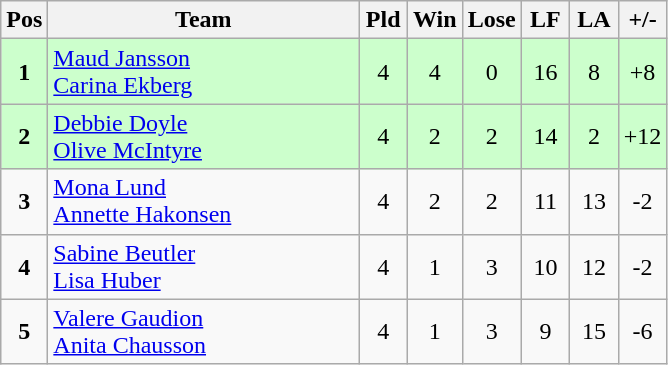<table class="wikitable" style="font-size: 100%">
<tr>
<th width=20>Pos</th>
<th width=200>Team</th>
<th width=25>Pld</th>
<th width=25>Win</th>
<th width=25>Lose</th>
<th width=25>LF</th>
<th width=25>LA</th>
<th width=25>+/-</th>
</tr>
<tr align=center style="background: #ccffcc;">
<td><strong>1</strong></td>
<td align="left"> <a href='#'>Maud Jansson</a><br> <a href='#'>Carina Ekberg</a></td>
<td>4</td>
<td>4</td>
<td>0</td>
<td>16</td>
<td>8</td>
<td>+8</td>
</tr>
<tr align=center style="background: #ccffcc;">
<td><strong>2</strong></td>
<td align="left"> <a href='#'>Debbie Doyle</a><br> <a href='#'>Olive McIntyre</a></td>
<td>4</td>
<td>2</td>
<td>2</td>
<td>14</td>
<td>2</td>
<td>+12</td>
</tr>
<tr align=center>
<td><strong>3</strong></td>
<td align="left"> <a href='#'>Mona Lund</a><br> <a href='#'>Annette Hakonsen</a></td>
<td>4</td>
<td>2</td>
<td>2</td>
<td>11</td>
<td>13</td>
<td>-2</td>
</tr>
<tr align=center>
<td><strong>4</strong></td>
<td align="left"> <a href='#'>Sabine Beutler</a><br> <a href='#'>Lisa Huber</a></td>
<td>4</td>
<td>1</td>
<td>3</td>
<td>10</td>
<td>12</td>
<td>-2</td>
</tr>
<tr align=center>
<td><strong>5</strong></td>
<td align="left"> <a href='#'>Valere Gaudion</a><br> <a href='#'>Anita Chausson</a></td>
<td>4</td>
<td>1</td>
<td>3</td>
<td>9</td>
<td>15</td>
<td>-6</td>
</tr>
</table>
